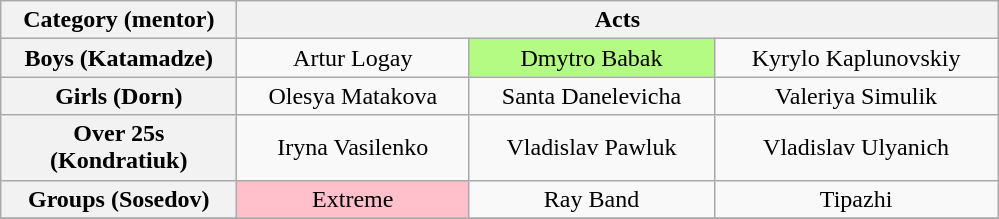<table class="wikitable" style="text-align:center">
<tr>
<th spope="col" width="150">Category (mentor)</th>
<th scope="col" colspan="3" width="500">Acts</th>
</tr>
<tr>
<th scope="row">Boys (Katamadze)</th>
<td>Artur Logay</td>
<td bgcolor="#B4FB84">Dmytro Babak</td>
<td>Kyrylo Kaplunovskiy</td>
</tr>
<tr>
<th scope="row">Girls (Dorn)</th>
<td>Olesya Matakova</td>
<td>Santa Danelevicha</td>
<td>Valeriya Simulik</td>
</tr>
<tr>
<th scope="row">Over 25s (Kondratiuk)</th>
<td>Iryna Vasilenko</td>
<td>Vladislav Pawluk</td>
<td>Vladislav Ulyanich</td>
</tr>
<tr>
<th scope="row">Groups (Sosedov)</th>
<td bgcolor="pink">Extreme</td>
<td>Ray Band</td>
<td>Tipazhi</td>
</tr>
<tr>
</tr>
</table>
